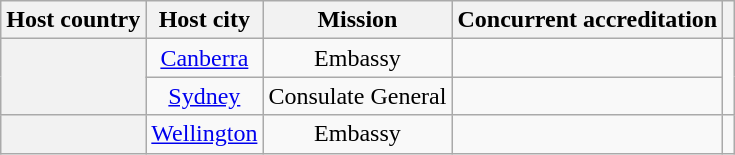<table class="wikitable plainrowheaders" style="text-align:center;">
<tr>
<th scope="col">Host country</th>
<th scope="col">Host city</th>
<th scope="col">Mission</th>
<th scope="col">Concurrent accreditation</th>
<th scope="col"></th>
</tr>
<tr>
<th rowspan="2" scope="row"></th>
<td><a href='#'>Canberra</a></td>
<td>Embassy</td>
<td></td>
<td rowspan="2"></td>
</tr>
<tr>
<td><a href='#'>Sydney</a></td>
<td>Consulate General</td>
<td></td>
</tr>
<tr>
<th scope="row"></th>
<td><a href='#'>Wellington</a></td>
<td>Embassy</td>
<td></td>
<td></td>
</tr>
</table>
